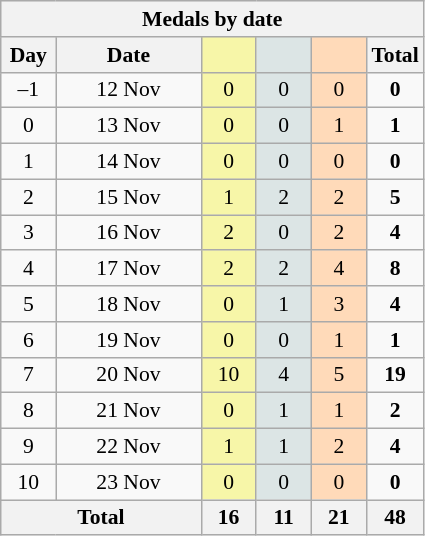<table class="wikitable" style="font-size:90%; text-align:center;">
<tr style="background:#efefef;">
<th colspan=6><strong>Medals by date</strong></th>
</tr>
<tr>
<th width=30><strong>Day</strong></th>
<th width=90><strong>Date</strong></th>
<th width=30 style="background:#F7F6A8;"></th>
<th width=30 style="background:#DCE5E5;"></th>
<th width=30 style="background:#FFDAB9;"></th>
<th width=30><strong>Total</strong></th>
</tr>
<tr>
<td>–1</td>
<td>12 Nov</td>
<td style="background:#F7F6A8;">0</td>
<td style="background:#DCE5E5;">0</td>
<td style="background:#FFDAB9;">0</td>
<td><strong>0</strong></td>
</tr>
<tr>
<td>0</td>
<td>13 Nov</td>
<td style="background:#F7F6A8;">0</td>
<td style="background:#DCE5E5;">0</td>
<td style="background:#FFDAB9;">1</td>
<td><strong>1</strong></td>
</tr>
<tr>
<td>1</td>
<td>14 Nov</td>
<td style="background:#F7F6A8;">0</td>
<td style="background:#DCE5E5;">0</td>
<td style="background:#FFDAB9;">0</td>
<td><strong>0</strong></td>
</tr>
<tr>
<td>2</td>
<td>15 Nov</td>
<td style="background:#F7F6A8;">1</td>
<td style="background:#DCE5E5;">2</td>
<td style="background:#FFDAB9;">2</td>
<td><strong>5</strong></td>
</tr>
<tr>
<td>3</td>
<td>16 Nov</td>
<td style="background:#F7F6A8;">2</td>
<td style="background:#DCE5E5;">0</td>
<td style="background:#FFDAB9;">2</td>
<td><strong>4</strong></td>
</tr>
<tr>
<td>4</td>
<td>17 Nov</td>
<td style="background:#F7F6A8;">2</td>
<td style="background:#DCE5E5;">2</td>
<td style="background:#FFDAB9;">4</td>
<td><strong>8</strong></td>
</tr>
<tr>
<td>5</td>
<td>18 Nov</td>
<td style="background:#F7F6A8;">0</td>
<td style="background:#DCE5E5;">1</td>
<td style="background:#FFDAB9;">3</td>
<td><strong>4</strong></td>
</tr>
<tr>
<td>6</td>
<td>19 Nov</td>
<td style="background:#F7F6A8;">0</td>
<td style="background:#DCE5E5;">0</td>
<td style="background:#FFDAB9;">1</td>
<td><strong>1</strong></td>
</tr>
<tr>
<td>7</td>
<td>20 Nov</td>
<td style="background:#F7F6A8;">10</td>
<td style="background:#DCE5E5;">4</td>
<td style="background:#FFDAB9;">5</td>
<td><strong>19</strong></td>
</tr>
<tr>
<td>8</td>
<td>21 Nov</td>
<td style="background:#F7F6A8;">0</td>
<td style="background:#DCE5E5;">1</td>
<td style="background:#FFDAB9;">1</td>
<td><strong>2</strong></td>
</tr>
<tr>
<td>9</td>
<td>22 Nov</td>
<td style="background:#F7F6A8;">1</td>
<td style="background:#DCE5E5;">1</td>
<td style="background:#FFDAB9;">2</td>
<td><strong>4</strong></td>
</tr>
<tr>
<td>10</td>
<td>23 Nov</td>
<td style="background:#F7F6A8;">0</td>
<td style="background:#DCE5E5;">0</td>
<td style="background:#FFDAB9;">0</td>
<td><strong>0</strong></td>
</tr>
<tr>
<th colspan="2"><strong>Total</strong></th>
<th><strong>16</strong></th>
<th><strong>11</strong></th>
<th><strong>21</strong></th>
<th><strong>48</strong></th>
</tr>
</table>
